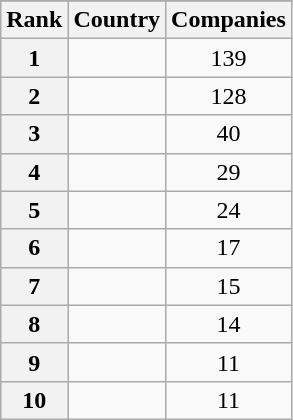<table class="wikitable sortable plainrowheaders" style="text-align: center">
<tr>
</tr>
<tr>
<th scope="col">Rank</th>
<th scope="col">Country</th>
<th scope="col">Companies</th>
</tr>
<tr>
<th scope="row">1</th>
<td style="text-align: left;"></td>
<td>139</td>
</tr>
<tr>
<th scope="row">2</th>
<td style="text-align: left;"></td>
<td>128</td>
</tr>
<tr>
<th scope="row">3</th>
<td style="text-align: left;"></td>
<td>40</td>
</tr>
<tr>
<th scope="row">4</th>
<td style="text-align: left;"></td>
<td>29</td>
</tr>
<tr>
<th scope="row">5</th>
<td style="text-align: left;"></td>
<td>24</td>
</tr>
<tr>
<th scope="row">6</th>
<td style="text-align: left;"></td>
<td>17</td>
</tr>
<tr>
<th scope="row">7</th>
<td style="text-align: left;"></td>
<td>15</td>
</tr>
<tr>
<th scope="row">8</th>
<td style="text-align: left;"></td>
<td>14</td>
</tr>
<tr>
<th scope="row">9</th>
<td style="text-align: left;"></td>
<td>11</td>
</tr>
<tr>
<th scope="row">10</th>
<td style="text-align: left;"></td>
<td>11</td>
</tr>
</table>
